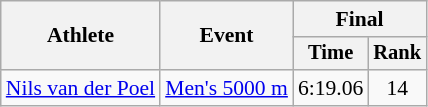<table class="wikitable" style="font-size:90%">
<tr>
<th rowspan=2>Athlete</th>
<th rowspan=2>Event</th>
<th colspan=2>Final</th>
</tr>
<tr style="font-size:95%">
<th>Time</th>
<th>Rank</th>
</tr>
<tr align=center>
<td align=left><a href='#'>Nils van der Poel</a></td>
<td align=left><a href='#'>Men's 5000 m</a></td>
<td>6:19.06</td>
<td>14</td>
</tr>
</table>
